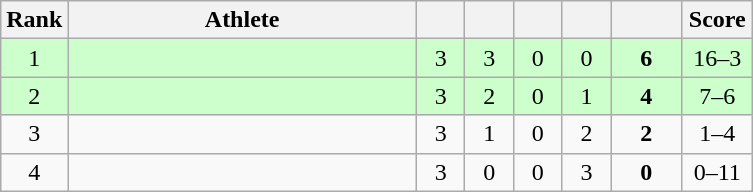<table class="wikitable" style="text-align: center;">
<tr>
<th width=25>Rank</th>
<th width=225>Athlete</th>
<th width=25></th>
<th width=25></th>
<th width=25></th>
<th width=25></th>
<th width=40></th>
<th width=40>Score</th>
</tr>
<tr bgcolor=ccffcc>
<td>1</td>
<td align=left></td>
<td>3</td>
<td>3</td>
<td>0</td>
<td>0</td>
<td><strong>6</strong></td>
<td>16–3</td>
</tr>
<tr bgcolor=ccffcc>
<td>2</td>
<td align=left></td>
<td>3</td>
<td>2</td>
<td>0</td>
<td>1</td>
<td><strong>4</strong></td>
<td>7–6</td>
</tr>
<tr>
<td>3</td>
<td align=left></td>
<td>3</td>
<td>1</td>
<td>0</td>
<td>2</td>
<td><strong>2</strong></td>
<td>1–4</td>
</tr>
<tr>
<td>4</td>
<td align=left></td>
<td>3</td>
<td>0</td>
<td>0</td>
<td>3</td>
<td><strong>0</strong></td>
<td>0–11</td>
</tr>
</table>
